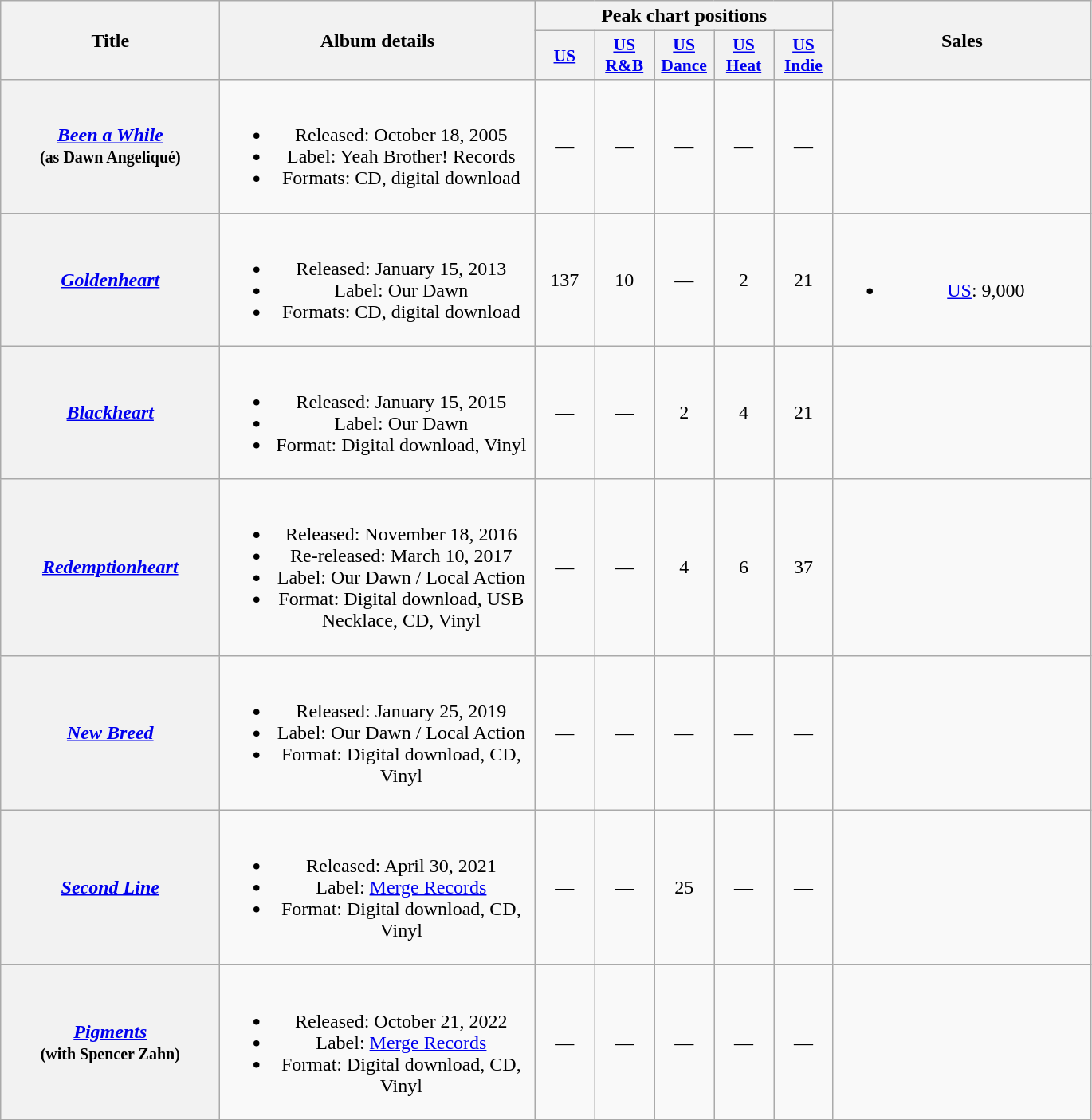<table class="wikitable plainrowheaders" style="text-align:center;">
<tr>
<th scope="col" rowspan="2" style="width:11em;">Title</th>
<th scope="col" rowspan="2" style="width:16em;">Album details</th>
<th scope="col" colspan="5">Peak chart positions</th>
<th scope="col" rowspan="2" style="width:13em;">Sales</th>
</tr>
<tr>
<th scope="col" style="width:3em;font-size:90%;"><a href='#'>US</a><br></th>
<th scope="col" style="width:3em;font-size:90%;"><a href='#'>US<br>R&B</a><br></th>
<th scope="col" style="width:3em;font-size:90%;"><a href='#'>US<br>Dance</a><br></th>
<th scope="col" style="width:3em;font-size:90%;"><a href='#'>US<br>Heat</a><br></th>
<th scope="col" style="width:3em;font-size:90%;"><a href='#'>US<br>Indie</a><br></th>
</tr>
<tr>
<th scope="row"><em><a href='#'>Been a While</a></em> <br><small>(as Dawn Angeliqué)</small></th>
<td><br><ul><li>Released: October 18, 2005</li><li>Label: Yeah Brother! Records</li><li>Formats: CD, digital download</li></ul></td>
<td>—</td>
<td>—</td>
<td>—</td>
<td>—</td>
<td>—</td>
<td></td>
</tr>
<tr>
<th scope="row"><em><a href='#'>Goldenheart</a></em></th>
<td><br><ul><li>Released: January 15, 2013</li><li>Label: Our Dawn</li><li>Formats: CD, digital download</li></ul></td>
<td>137</td>
<td>10</td>
<td>—</td>
<td>2</td>
<td>21</td>
<td><br><ul><li><a href='#'>US</a>: 9,000</li></ul></td>
</tr>
<tr>
<th scope="row"><em><a href='#'>Blackheart</a></em></th>
<td><br><ul><li>Released: January 15, 2015</li><li>Label: Our Dawn</li><li>Format: Digital download, Vinyl</li></ul></td>
<td>—</td>
<td>—</td>
<td>2</td>
<td>4</td>
<td>21</td>
<td></td>
</tr>
<tr>
<th scope="row"><em><a href='#'>Redemptionheart</a></em><br> <small> </small></th>
<td><br><ul><li>Released: November 18, 2016</li><li>Re-released: March 10, 2017</li><li>Label: Our Dawn / Local Action</li><li>Format: Digital download, USB Necklace, CD, Vinyl</li></ul></td>
<td>—</td>
<td>—</td>
<td>4</td>
<td>6</td>
<td>37</td>
<td></td>
</tr>
<tr>
<th scope="row"><em><a href='#'>New Breed</a></em><br> <small></small></th>
<td><br><ul><li>Released: January 25, 2019</li><li>Label: Our Dawn / Local Action</li><li>Format: Digital download, CD, Vinyl</li></ul></td>
<td>—</td>
<td>—</td>
<td>—</td>
<td>—</td>
<td>—</td>
<td></td>
</tr>
<tr>
<th scope="row"><em><a href='#'>Second Line</a></em><br> <small></small></th>
<td><br><ul><li>Released: April 30, 2021</li><li>Label: <a href='#'>Merge Records</a></li><li>Format: Digital download, CD, Vinyl</li></ul></td>
<td>—</td>
<td>—</td>
<td>25</td>
<td>—</td>
<td>—</td>
<td></td>
</tr>
<tr>
<th scope="row"><em><a href='#'>Pigments</a></em><br> <small>(with Spencer Zahn)</small></th>
<td><br><ul><li>Released: October 21, 2022</li><li>Label: <a href='#'>Merge Records</a></li><li>Format: Digital download, CD, Vinyl</li></ul></td>
<td>—</td>
<td>—</td>
<td>—</td>
<td>—</td>
<td>—</td>
<td></td>
</tr>
</table>
